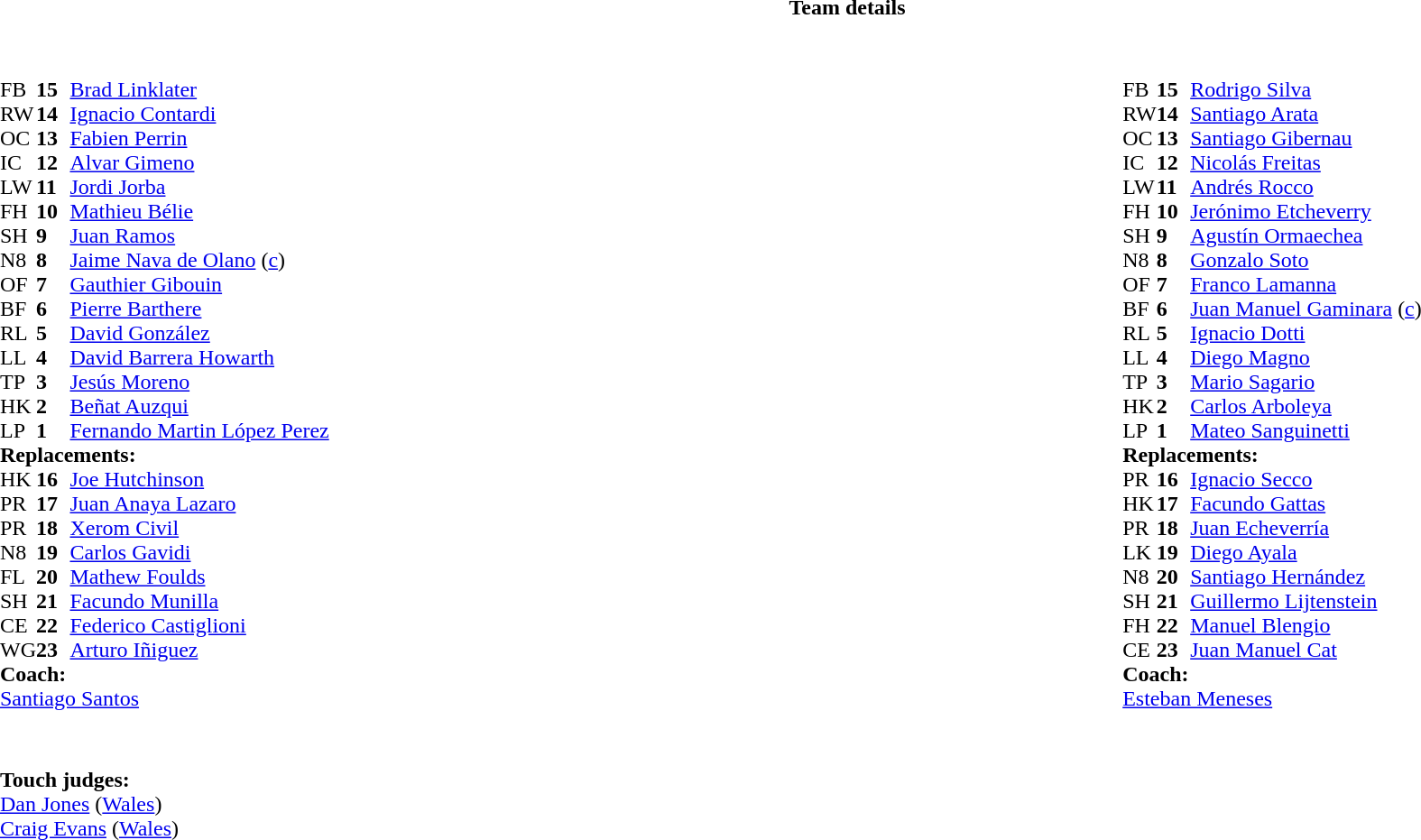<table border="0" width="100%" class="collapsible collapsed">
<tr>
<th>Team details</th>
</tr>
<tr>
<td><br><table style="width:100%;">
<tr>
<td style="vertical-align:top; width:50%"><br><table cellspacing="0" cellpadding="0">
<tr>
<th width="25"></th>
<th width="25"></th>
</tr>
<tr>
<td>FB</td>
<td><strong>15</strong></td>
<td><a href='#'>Brad Linklater</a></td>
</tr>
<tr>
<td>RW</td>
<td><strong>14</strong></td>
<td><a href='#'>Ignacio Contardi</a></td>
</tr>
<tr>
<td>OC</td>
<td><strong>13</strong></td>
<td><a href='#'>Fabien Perrin</a></td>
</tr>
<tr>
<td>IC</td>
<td><strong>12</strong></td>
<td><a href='#'>Alvar Gimeno</a></td>
<td></td>
<td></td>
</tr>
<tr>
<td>LW</td>
<td><strong>11</strong></td>
<td><a href='#'>Jordi Jorba</a></td>
<td></td>
<td></td>
</tr>
<tr>
<td>FH</td>
<td><strong>10</strong></td>
<td><a href='#'>Mathieu Bélie</a></td>
</tr>
<tr>
<td>SH</td>
<td><strong>9</strong></td>
<td><a href='#'>Juan Ramos</a></td>
<td></td>
<td></td>
</tr>
<tr>
<td>N8</td>
<td><strong>8</strong></td>
<td><a href='#'>Jaime Nava de Olano</a> (<a href='#'>c</a>)</td>
<td></td>
</tr>
<tr>
<td>OF</td>
<td><strong>7</strong></td>
<td><a href='#'>Gauthier Gibouin</a></td>
</tr>
<tr>
<td>BF</td>
<td><strong>6</strong></td>
<td><a href='#'>Pierre Barthere</a></td>
</tr>
<tr>
<td>RL</td>
<td><strong>5</strong></td>
<td><a href='#'>David González</a></td>
<td></td>
<td></td>
</tr>
<tr>
<td>LL</td>
<td><strong>4</strong></td>
<td><a href='#'>David Barrera Howarth</a></td>
</tr>
<tr>
<td>TP</td>
<td><strong>3</strong></td>
<td><a href='#'>Jesús Moreno</a></td>
<td></td>
<td></td>
</tr>
<tr>
<td>HK</td>
<td><strong>2</strong></td>
<td><a href='#'>Beñat Auzqui</a></td>
<td></td>
<td></td>
</tr>
<tr>
<td>LP</td>
<td><strong>1</strong></td>
<td><a href='#'>Fernando Martin López Perez</a></td>
<td></td>
<td></td>
</tr>
<tr>
<td colspan=3><strong>Replacements:</strong></td>
</tr>
<tr>
<td>HK</td>
<td><strong>16</strong></td>
<td><a href='#'>Joe Hutchinson</a></td>
<td></td>
<td></td>
</tr>
<tr>
<td>PR</td>
<td><strong>17</strong></td>
<td><a href='#'>Juan Anaya Lazaro</a></td>
<td></td>
<td></td>
</tr>
<tr>
<td>PR</td>
<td><strong>18</strong></td>
<td><a href='#'>Xerom Civil</a></td>
<td></td>
<td></td>
</tr>
<tr>
<td>N8</td>
<td><strong>19</strong></td>
<td><a href='#'>Carlos Gavidi</a></td>
<td></td>
<td></td>
<td></td>
</tr>
<tr>
<td>FL</td>
<td><strong>20</strong></td>
<td><a href='#'>Mathew Foulds</a></td>
<td></td>
<td></td>
</tr>
<tr>
<td>SH</td>
<td><strong>21</strong></td>
<td><a href='#'>Facundo Munilla</a></td>
<td></td>
<td></td>
</tr>
<tr>
<td>CE</td>
<td><strong>22</strong></td>
<td><a href='#'>Federico Castiglioni</a></td>
<td></td>
<td></td>
</tr>
<tr>
<td>WG</td>
<td><strong>23</strong></td>
<td><a href='#'>Arturo Iñiguez</a></td>
<td></td>
<td></td>
</tr>
<tr>
<td colspan=3><strong>Coach:</strong></td>
</tr>
<tr>
<td colspan="4"> <a href='#'>Santiago Santos</a></td>
</tr>
</table>
</td>
<td valign="top" width="50%"><br><table style="font-size: 100%" cellspacing="0" cellpadding="0" align="center">
<tr>
<th width="25"></th>
<th width="25"></th>
</tr>
<tr>
<td>FB</td>
<td><strong>15</strong></td>
<td><a href='#'>Rodrigo Silva</a></td>
</tr>
<tr>
<td>RW</td>
<td><strong>14</strong></td>
<td><a href='#'>Santiago Arata</a></td>
<td></td>
<td></td>
</tr>
<tr>
<td>OC</td>
<td><strong>13</strong></td>
<td><a href='#'>Santiago Gibernau</a></td>
<td></td>
<td></td>
</tr>
<tr>
<td>IC</td>
<td><strong>12</strong></td>
<td><a href='#'>Nicolás Freitas</a></td>
</tr>
<tr>
<td>LW</td>
<td><strong>11</strong></td>
<td><a href='#'>Andrés Rocco</a></td>
</tr>
<tr>
<td>FH</td>
<td><strong>10</strong></td>
<td><a href='#'>Jerónimo Etcheverry</a></td>
<td></td>
<td></td>
</tr>
<tr>
<td>SH</td>
<td><strong>9</strong></td>
<td><a href='#'>Agustín Ormaechea</a></td>
</tr>
<tr>
<td>N8</td>
<td><strong>8</strong></td>
<td><a href='#'>Gonzalo Soto</a></td>
</tr>
<tr>
<td>OF</td>
<td><strong>7</strong></td>
<td><a href='#'>Franco Lamanna</a></td>
<td></td>
</tr>
<tr>
<td>BF</td>
<td><strong>6</strong></td>
<td><a href='#'>Juan Manuel Gaminara</a> (<a href='#'>c</a>)</td>
<td></td>
</tr>
<tr>
<td>RL</td>
<td><strong>5</strong></td>
<td><a href='#'>Ignacio Dotti</a></td>
</tr>
<tr>
<td>LL</td>
<td><strong>4</strong></td>
<td><a href='#'>Diego Magno</a></td>
</tr>
<tr>
<td>TP</td>
<td><strong>3</strong></td>
<td><a href='#'>Mario Sagario</a></td>
<td></td>
<td></td>
</tr>
<tr>
<td>HK</td>
<td><strong>2</strong></td>
<td><a href='#'>Carlos Arboleya</a></td>
<td></td>
<td></td>
</tr>
<tr>
<td>LP</td>
<td><strong>1</strong></td>
<td><a href='#'>Mateo Sanguinetti</a></td>
</tr>
<tr>
<td colspan=3><strong>Replacements:</strong></td>
</tr>
<tr>
<td>PR</td>
<td><strong>16</strong></td>
<td><a href='#'>Ignacio Secco</a></td>
</tr>
<tr>
<td>HK</td>
<td><strong>17</strong></td>
<td><a href='#'>Facundo Gattas</a></td>
<td></td>
<td></td>
</tr>
<tr>
<td>PR</td>
<td><strong>18</strong></td>
<td><a href='#'>Juan Echeverría</a></td>
<td></td>
<td></td>
</tr>
<tr>
<td>LK</td>
<td><strong>19</strong></td>
<td><a href='#'>Diego Ayala</a></td>
</tr>
<tr>
<td>N8</td>
<td><strong>20</strong></td>
<td><a href='#'>Santiago Hernández</a></td>
</tr>
<tr>
<td>SH</td>
<td><strong>21</strong></td>
<td><a href='#'>Guillermo Lijtenstein</a></td>
<td></td>
<td></td>
</tr>
<tr>
<td>FH</td>
<td><strong>22</strong></td>
<td><a href='#'>Manuel Blengio</a></td>
<td></td>
<td></td>
</tr>
<tr>
<td>CE</td>
<td><strong>23</strong></td>
<td><a href='#'>Juan Manuel Cat</a></td>
<td></td>
<td></td>
</tr>
<tr>
<td colspan=3><strong>Coach:</strong></td>
</tr>
<tr>
<td colspan="4"> <a href='#'>Esteban Meneses</a></td>
</tr>
</table>
</td>
</tr>
</table>
<table style="width:100%">
<tr>
<td><br><br><strong>Touch judges:</strong>
<br><a href='#'>Dan Jones</a> (<a href='#'>Wales</a>)
<br><a href='#'>Craig Evans</a> (<a href='#'>Wales</a>)</td>
</tr>
</table>
</td>
</tr>
</table>
